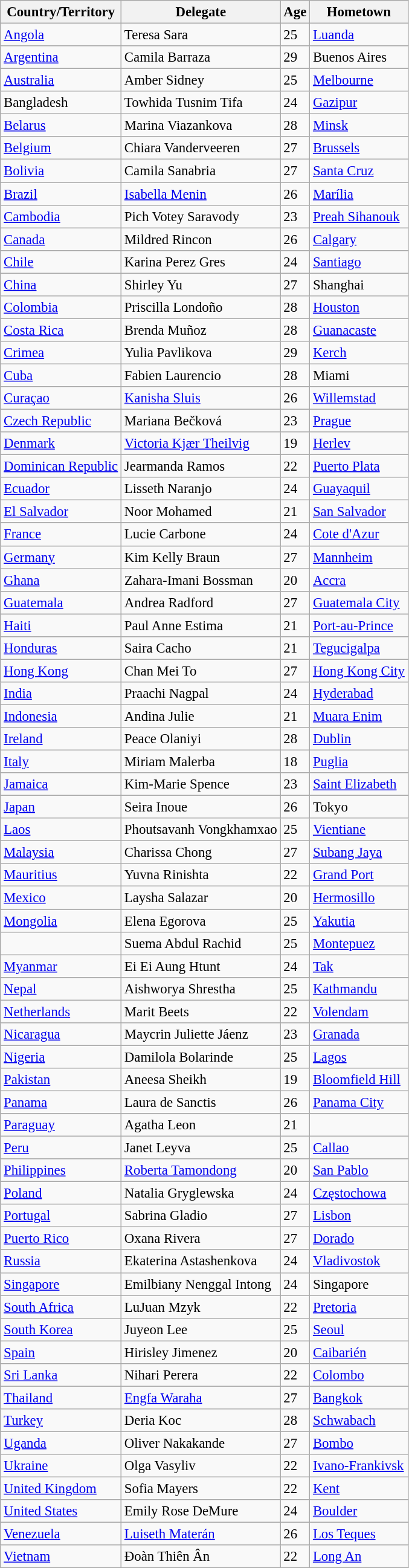<table class="sortable wikitable" style="font-size: 95%">
<tr>
<th>Country/Territory</th>
<th>Delegate</th>
<th>Age</th>
<th>Hometown</th>
</tr>
<tr>
<td> <a href='#'>Angola</a></td>
<td>Teresa Sara</td>
<td>25</td>
<td><a href='#'>Luanda</a></td>
</tr>
<tr>
<td> <a href='#'>Argentina</a></td>
<td>Camila Barraza</td>
<td>29</td>
<td>Buenos Aires</td>
</tr>
<tr>
<td> <a href='#'>Australia</a></td>
<td>Amber Sidney</td>
<td>25</td>
<td><a href='#'>Melbourne</a></td>
</tr>
<tr>
<td> Bangladesh</td>
<td>Towhida Tusnim Tifa</td>
<td>24</td>
<td><a href='#'>Gazipur</a></td>
</tr>
<tr>
<td> <a href='#'>Belarus</a></td>
<td>Marina Viazankova</td>
<td>28</td>
<td><a href='#'>Minsk</a></td>
</tr>
<tr>
<td> <a href='#'>Belgium</a></td>
<td>Chiara Vanderveeren</td>
<td>27</td>
<td><a href='#'>Brussels</a></td>
</tr>
<tr>
<td> <a href='#'>Bolivia</a></td>
<td>Camila Sanabria</td>
<td>27</td>
<td><a href='#'>Santa Cruz</a></td>
</tr>
<tr>
<td> <a href='#'>Brazil</a></td>
<td><a href='#'>Isabella Menin</a></td>
<td>26</td>
<td><a href='#'>Marília</a></td>
</tr>
<tr>
<td> <a href='#'>Cambodia</a></td>
<td>Pich Votey Saravody</td>
<td>23</td>
<td><a href='#'>Preah Sihanouk</a></td>
</tr>
<tr>
<td> <a href='#'>Canada</a></td>
<td>Mildred Rincon</td>
<td>26</td>
<td><a href='#'>Calgary</a></td>
</tr>
<tr>
<td> <a href='#'>Chile</a></td>
<td>Karina Perez Gres</td>
<td>24</td>
<td><a href='#'>Santiago</a></td>
</tr>
<tr>
<td> <a href='#'>China</a></td>
<td>Shirley Yu</td>
<td>27</td>
<td>Shanghai</td>
</tr>
<tr>
<td> <a href='#'>Colombia</a></td>
<td>Priscilla Londoño</td>
<td>28</td>
<td><a href='#'>Houston</a></td>
</tr>
<tr>
<td> <a href='#'>Costa Rica</a></td>
<td>Brenda Muñoz</td>
<td>28</td>
<td><a href='#'>Guanacaste</a></td>
</tr>
<tr>
<td> <a href='#'>Crimea</a></td>
<td>Yulia Pavlikova</td>
<td>29</td>
<td><a href='#'>Kerch</a></td>
</tr>
<tr>
<td> <a href='#'>Cuba</a></td>
<td>Fabien Laurencio</td>
<td>28</td>
<td>Miami</td>
</tr>
<tr>
<td> <a href='#'>Curaçao</a></td>
<td><a href='#'>Kanisha Sluis</a></td>
<td>26</td>
<td><a href='#'>Willemstad</a></td>
</tr>
<tr>
<td> <a href='#'>Czech Republic</a></td>
<td>Mariana Bečková</td>
<td>23</td>
<td><a href='#'>Prague</a></td>
</tr>
<tr>
<td> <a href='#'>Denmark</a></td>
<td><a href='#'>Victoria Kjær Theilvig</a></td>
<td>19</td>
<td><a href='#'>Herlev</a></td>
</tr>
<tr>
<td> <a href='#'>Dominican Republic</a></td>
<td>Jearmanda Ramos</td>
<td>22</td>
<td><a href='#'>Puerto Plata</a></td>
</tr>
<tr>
<td> <a href='#'>Ecuador</a></td>
<td>Lisseth Naranjo</td>
<td>24</td>
<td><a href='#'>Guayaquil</a></td>
</tr>
<tr>
<td> <a href='#'>El Salvador</a></td>
<td>Noor Mohamed</td>
<td>21</td>
<td><a href='#'>San Salvador</a></td>
</tr>
<tr>
<td> <a href='#'>France</a></td>
<td>Lucie Carbone</td>
<td>24</td>
<td><a href='#'>Cote d'Azur</a></td>
</tr>
<tr>
<td> <a href='#'>Germany</a></td>
<td>Kim Kelly Braun</td>
<td>27</td>
<td><a href='#'>Mannheim</a></td>
</tr>
<tr>
<td> <a href='#'>Ghana</a></td>
<td>Zahara-Imani Bossman</td>
<td>20</td>
<td><a href='#'>Accra</a></td>
</tr>
<tr>
<td> <a href='#'>Guatemala</a></td>
<td>Andrea Radford</td>
<td>27</td>
<td><a href='#'>Guatemala City</a></td>
</tr>
<tr>
<td> <a href='#'>Haiti</a></td>
<td>Paul Anne Estima</td>
<td>21</td>
<td><a href='#'>Port-au-Prince</a></td>
</tr>
<tr>
<td> <a href='#'>Honduras</a></td>
<td>Saira Cacho</td>
<td>21</td>
<td><a href='#'>Tegucigalpa</a></td>
</tr>
<tr>
<td> <a href='#'>Hong Kong</a></td>
<td>Chan Mei To</td>
<td>27</td>
<td><a href='#'>Hong Kong City</a></td>
</tr>
<tr>
<td> <a href='#'>India</a></td>
<td>Praachi Nagpal</td>
<td>24</td>
<td><a href='#'>Hyderabad</a></td>
</tr>
<tr>
<td> <a href='#'>Indonesia</a></td>
<td>Andina Julie</td>
<td>21</td>
<td><a href='#'>Muara Enim</a></td>
</tr>
<tr>
<td> <a href='#'>Ireland</a></td>
<td>Peace Olaniyi</td>
<td>28</td>
<td><a href='#'>Dublin</a></td>
</tr>
<tr>
<td> <a href='#'>Italy</a></td>
<td>Miriam Malerba</td>
<td>18</td>
<td><a href='#'>Puglia</a></td>
</tr>
<tr>
<td> <a href='#'>Jamaica</a></td>
<td>Kim-Marie Spence</td>
<td>23</td>
<td><a href='#'>Saint Elizabeth</a></td>
</tr>
<tr>
<td> <a href='#'>Japan</a></td>
<td>Seira Inoue</td>
<td>26</td>
<td>Tokyo</td>
</tr>
<tr>
<td> <a href='#'>Laos</a></td>
<td>Phoutsavanh Vongkhamxao</td>
<td>25</td>
<td><a href='#'>Vientiane</a></td>
</tr>
<tr>
<td> <a href='#'>Malaysia</a></td>
<td>Charissa Chong</td>
<td>27</td>
<td><a href='#'>Subang Jaya</a></td>
</tr>
<tr>
<td> <a href='#'>Mauritius</a></td>
<td>Yuvna Rinishta</td>
<td>22</td>
<td><a href='#'>Grand Port</a></td>
</tr>
<tr>
<td> <a href='#'>Mexico</a></td>
<td>Laysha Salazar</td>
<td>20</td>
<td><a href='#'>Hermosillo</a></td>
</tr>
<tr>
<td> <a href='#'>Mongolia</a></td>
<td>Elena Egorova</td>
<td>25</td>
<td><a href='#'>Yakutia</a></td>
</tr>
<tr>
<td></td>
<td>Suema Abdul Rachid</td>
<td>25</td>
<td><a href='#'>Montepuez</a></td>
</tr>
<tr>
<td> <a href='#'>Myanmar</a></td>
<td>Ei Ei Aung Htunt</td>
<td>24</td>
<td><a href='#'>Tak</a></td>
</tr>
<tr>
<td> <a href='#'>Nepal</a></td>
<td>Aishworya Shrestha</td>
<td>25</td>
<td><a href='#'>Kathmandu</a></td>
</tr>
<tr>
<td> <a href='#'>Netherlands</a></td>
<td>Marit Beets</td>
<td>22</td>
<td><a href='#'>Volendam</a></td>
</tr>
<tr>
<td> <a href='#'>Nicaragua</a></td>
<td>Maycrin Juliette Jáenz</td>
<td>23</td>
<td><a href='#'>Granada</a></td>
</tr>
<tr>
<td> <a href='#'>Nigeria</a></td>
<td>Damilola Bolarinde</td>
<td>25</td>
<td><a href='#'>Lagos</a></td>
</tr>
<tr>
<td> <a href='#'>Pakistan</a></td>
<td>Aneesa Sheikh</td>
<td>19</td>
<td><a href='#'>Bloomfield Hill</a></td>
</tr>
<tr>
<td> <a href='#'>Panama</a></td>
<td>Laura de Sanctis</td>
<td>26</td>
<td><a href='#'>Panama City</a></td>
</tr>
<tr>
<td> <a href='#'>Paraguay</a></td>
<td>Agatha Leon</td>
<td>21</td>
<td></td>
</tr>
<tr>
<td> <a href='#'>Peru</a></td>
<td>Janet Leyva</td>
<td>25</td>
<td><a href='#'>Callao</a></td>
</tr>
<tr>
<td> <a href='#'>Philippines</a></td>
<td><a href='#'>Roberta Tamondong</a></td>
<td>20</td>
<td><a href='#'>San Pablo</a></td>
</tr>
<tr>
<td> <a href='#'>Poland</a></td>
<td>Natalia Gryglewska</td>
<td>24</td>
<td><a href='#'>Częstochowa</a></td>
</tr>
<tr>
<td> <a href='#'>Portugal</a></td>
<td>Sabrina Gladio</td>
<td>27</td>
<td><a href='#'>Lisbon</a></td>
</tr>
<tr>
<td> <a href='#'>Puerto Rico</a></td>
<td>Oxana Rivera</td>
<td>27</td>
<td><a href='#'>Dorado</a></td>
</tr>
<tr>
<td> <a href='#'>Russia</a></td>
<td>Ekaterina Astashenkova</td>
<td>24</td>
<td><a href='#'>Vladivostok</a></td>
</tr>
<tr>
<td> <a href='#'>Singapore</a></td>
<td>Emilbiany Nenggal Intong</td>
<td>24</td>
<td>Singapore</td>
</tr>
<tr>
<td> <a href='#'>South Africa</a></td>
<td>LuJuan Mzyk</td>
<td>22</td>
<td><a href='#'>Pretoria</a></td>
</tr>
<tr>
<td> <a href='#'>South Korea</a></td>
<td>Juyeon Lee</td>
<td>25</td>
<td><a href='#'>Seoul</a></td>
</tr>
<tr>
<td> <a href='#'>Spain</a></td>
<td>Hirisley Jimenez</td>
<td>20</td>
<td><a href='#'>Caibarién</a></td>
</tr>
<tr>
<td> <a href='#'>Sri Lanka</a></td>
<td>Nihari Perera</td>
<td>22</td>
<td><a href='#'>Colombo</a></td>
</tr>
<tr>
<td> <a href='#'>Thailand</a></td>
<td><a href='#'>Engfa Waraha</a></td>
<td>27</td>
<td><a href='#'>Bangkok</a></td>
</tr>
<tr>
<td> <a href='#'>Turkey</a></td>
<td>Deria Koc</td>
<td>28</td>
<td><a href='#'>Schwabach</a></td>
</tr>
<tr>
<td> <a href='#'>Uganda</a></td>
<td>Oliver Nakakande</td>
<td>27</td>
<td><a href='#'>Bombo</a></td>
</tr>
<tr>
<td> <a href='#'>Ukraine</a></td>
<td>Olga Vasyliv</td>
<td>22</td>
<td><a href='#'>Ivano-Frankivsk</a></td>
</tr>
<tr>
<td> <a href='#'>United Kingdom</a></td>
<td>Sofia Mayers</td>
<td>22</td>
<td><a href='#'>Kent</a></td>
</tr>
<tr>
<td> <a href='#'>United States</a></td>
<td>Emily Rose DeMure</td>
<td>24</td>
<td><a href='#'>Boulder</a></td>
</tr>
<tr>
<td> <a href='#'>Venezuela</a></td>
<td><a href='#'>Luiseth Materán</a></td>
<td>26</td>
<td><a href='#'>Los Teques</a></td>
</tr>
<tr>
<td> <a href='#'>Vietnam</a></td>
<td>Đoàn Thiên Ân</td>
<td>22</td>
<td><a href='#'>Long An</a></td>
</tr>
</table>
